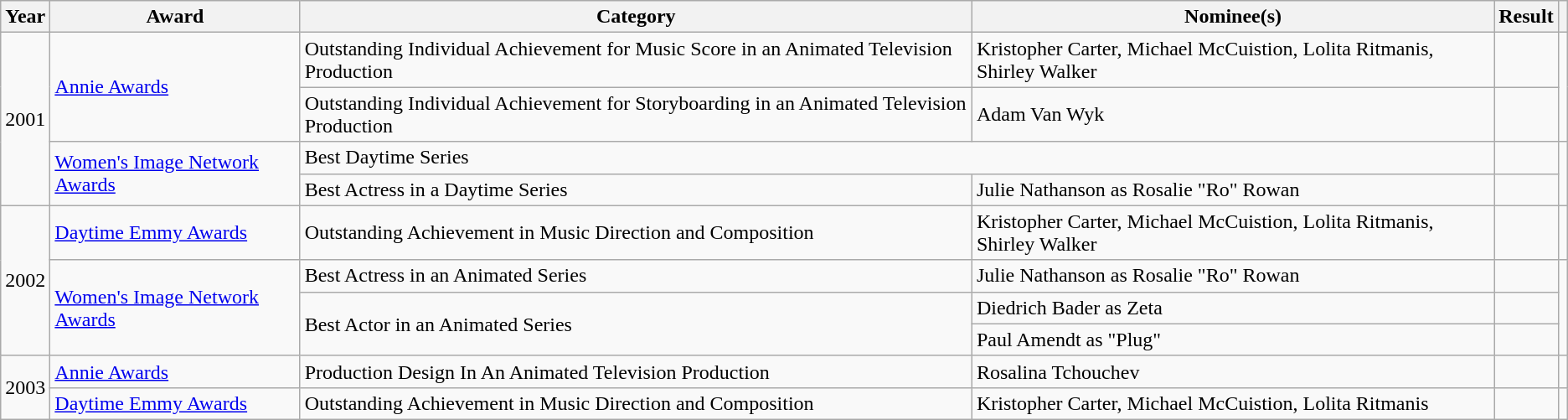<table class="wikitable plainrowheaders">
<tr>
<th>Year</th>
<th>Award</th>
<th>Category</th>
<th>Nominee(s)</th>
<th>Result</th>
<th></th>
</tr>
<tr>
<td rowspan="4">2001</td>
<td rowspan="2"><a href='#'>Annie Awards</a></td>
<td>Outstanding Individual Achievement for Music Score in an Animated Television Production</td>
<td>Kristopher Carter, Michael McCuistion, Lolita Ritmanis, Shirley Walker</td>
<td></td>
<td rowspan="2"></td>
</tr>
<tr>
<td>Outstanding Individual Achievement for Storyboarding in an Animated Television Production</td>
<td>Adam Van Wyk</td>
<td></td>
</tr>
<tr>
<td rowspan="2"><a href='#'>Women's Image Network Awards</a></td>
<td colspan="2">Best Daytime Series</td>
<td></td>
<td rowspan="2"></td>
</tr>
<tr>
<td>Best Actress in a Daytime Series</td>
<td>Julie Nathanson as Rosalie "Ro" Rowan</td>
<td></td>
</tr>
<tr>
<td rowspan="4">2002</td>
<td><a href='#'>Daytime Emmy Awards</a></td>
<td>Outstanding Achievement in Music Direction and Composition</td>
<td>Kristopher Carter, Michael McCuistion, Lolita Ritmanis, Shirley Walker</td>
<td></td>
<td></td>
</tr>
<tr>
<td rowspan="3"><a href='#'>Women's Image Network Awards</a></td>
<td>Best Actress in an Animated Series</td>
<td>Julie Nathanson as Rosalie "Ro" Rowan</td>
<td></td>
<td rowspan="3"></td>
</tr>
<tr>
<td rowspan="2">Best Actor in an Animated Series</td>
<td>Diedrich Bader as Zeta</td>
<td></td>
</tr>
<tr>
<td>Paul Amendt as "Plug"</td>
<td></td>
</tr>
<tr>
<td rowspan="2">2003</td>
<td><a href='#'>Annie Awards</a></td>
<td>Production Design In An Animated Television Production</td>
<td>Rosalina Tchouchev</td>
<td></td>
<td></td>
</tr>
<tr>
<td><a href='#'>Daytime Emmy Awards</a></td>
<td>Outstanding Achievement in Music Direction and Composition</td>
<td>Kristopher Carter, Michael McCuistion, Lolita Ritmanis</td>
<td></td>
<td></td>
</tr>
</table>
